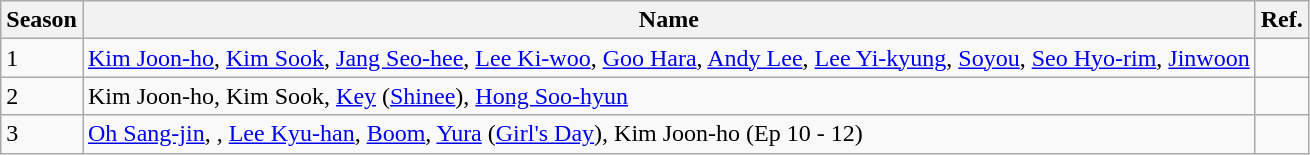<table class="wikitable">
<tr>
<th>Season</th>
<th>Name</th>
<th>Ref.</th>
</tr>
<tr>
<td>1</td>
<td><a href='#'>Kim Joon-ho</a>, <a href='#'>Kim Sook</a>, <a href='#'>Jang Seo-hee</a>, <a href='#'>Lee Ki-woo</a>, <a href='#'>Goo Hara</a>, <a href='#'>Andy Lee</a>, <a href='#'>Lee Yi-kyung</a>, <a href='#'>Soyou</a>, <a href='#'>Seo Hyo-rim</a>, <a href='#'>Jinwoon</a></td>
<td></td>
</tr>
<tr>
<td>2</td>
<td>Kim Joon-ho, Kim Sook, <a href='#'>Key</a> (<a href='#'>Shinee</a>), <a href='#'>Hong Soo-hyun</a></td>
<td></td>
</tr>
<tr>
<td>3</td>
<td><a href='#'>Oh Sang-jin</a>, , <a href='#'>Lee Kyu-han</a>, <a href='#'>Boom</a>, <a href='#'>Yura</a> (<a href='#'>Girl's Day</a>), Kim Joon-ho (Ep 10 - 12)</td>
<td></td>
</tr>
</table>
